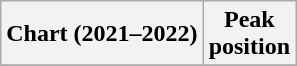<table class="wikitable sortable plainrowheaders" style="text-align:center">
<tr>
<th scope="col">Chart (2021–2022)</th>
<th scope="col">Peak<br>position</th>
</tr>
<tr>
</tr>
</table>
